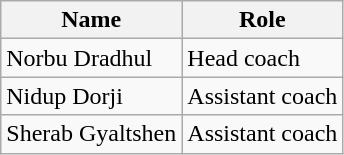<table class="wikitable">
<tr>
<th>Name</th>
<th>Role</th>
</tr>
<tr>
<td> Norbu Dradhul</td>
<td>Head coach</td>
</tr>
<tr>
<td> Nidup Dorji</td>
<td>Assistant coach</td>
</tr>
<tr>
<td> Sherab Gyaltshen</td>
<td>Assistant coach</td>
</tr>
</table>
